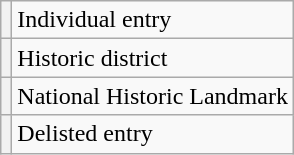<table class="wikitable">
<tr>
<th><sup></sup></th>
<td>Individual entry</td>
</tr>
<tr>
<th><sup></sup></th>
<td>Historic district</td>
</tr>
<tr>
<th><sup></sup></th>
<td>National Historic Landmark</td>
</tr>
<tr>
<th><sup></sup></th>
<td>Delisted entry</td>
</tr>
</table>
